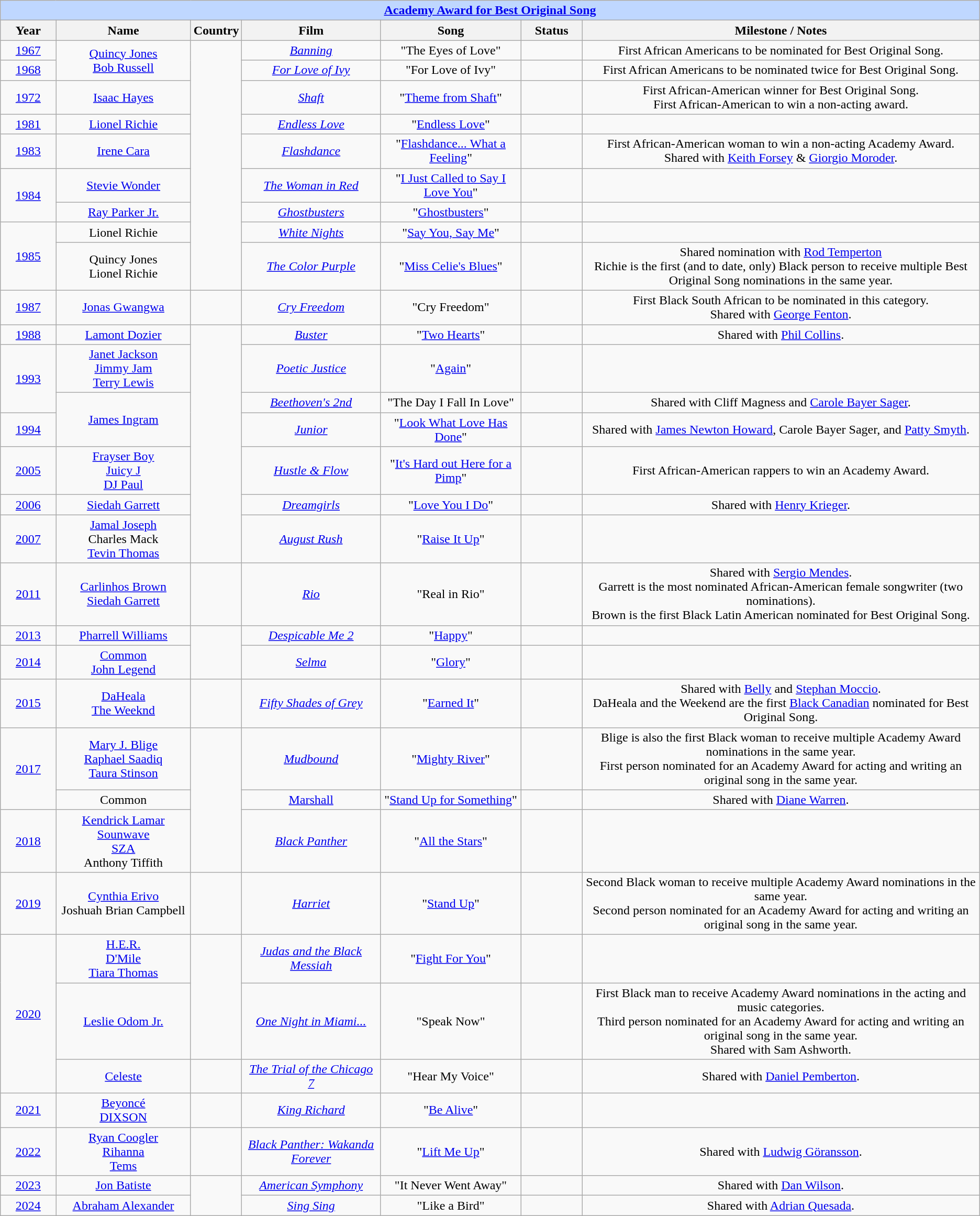<table class="wikitable" style="text-align: center">
<tr style="background:#bfd7ff;">
<td colspan="7" style="text-align:center;"><strong><a href='#'>Academy Award for Best Original Song</a></strong></td>
</tr>
<tr style="background:#ebf5ff;">
<th style="width:075px;">Year</th>
<th style="width:200px;">Name</th>
<th style="width:50px;">Country</th>
<th style="width:200px;">Film</th>
<th style="width:200px;">Song</th>
<th style="width:080px;">Status</th>
<th style="width:650px;">Milestone / Notes</th>
</tr>
<tr>
<td><a href='#'>1967</a></td>
<td rowspan=2><a href='#'>Quincy Jones</a><br><a href='#'>Bob Russell</a></td>
<td rowspan=9><div></div></td>
<td><em><a href='#'>Banning</a></em></td>
<td>"The Eyes of Love"</td>
<td></td>
<td>First African Americans to be nominated for Best Original Song.</td>
</tr>
<tr>
<td><a href='#'>1968</a></td>
<td><em><a href='#'>For Love of Ivy</a></em></td>
<td>"For Love of Ivy"</td>
<td></td>
<td>First African Americans to be nominated twice for Best Original Song.</td>
</tr>
<tr>
<td><a href='#'>1972</a></td>
<td><a href='#'>Isaac Hayes</a></td>
<td><em><a href='#'>Shaft</a></em></td>
<td>"<a href='#'>Theme from Shaft</a>"</td>
<td></td>
<td>First African-American winner for Best Original Song.<br>First African-American to win a non-acting award.</td>
</tr>
<tr>
<td><a href='#'>1981</a></td>
<td><a href='#'>Lionel Richie</a></td>
<td><em><a href='#'>Endless Love</a></em></td>
<td>"<a href='#'>Endless Love</a>"</td>
<td></td>
<td></td>
</tr>
<tr>
<td><a href='#'>1983</a></td>
<td><a href='#'>Irene Cara</a></td>
<td><em><a href='#'>Flashdance</a></em></td>
<td>"<a href='#'>Flashdance... What a Feeling</a>"</td>
<td></td>
<td>First African-American woman to win a non-acting Academy Award.<br>Shared with <a href='#'>Keith Forsey</a> & <a href='#'>Giorgio Moroder</a>.</td>
</tr>
<tr>
<td rowspan="2"><a href='#'>1984</a></td>
<td><a href='#'>Stevie Wonder</a></td>
<td><em><a href='#'>The Woman in Red</a></em></td>
<td>"<a href='#'>I Just Called to Say I Love You</a>"</td>
<td></td>
<td></td>
</tr>
<tr>
<td><a href='#'>Ray Parker Jr.</a></td>
<td><em><a href='#'>Ghostbusters</a></em></td>
<td>"<a href='#'>Ghostbusters</a>"</td>
<td></td>
<td></td>
</tr>
<tr>
<td rowspan=2><a href='#'>1985</a></td>
<td>Lionel Richie</td>
<td><em><a href='#'>White Nights</a></em></td>
<td>"<a href='#'>Say You, Say Me</a>"</td>
<td></td>
<td></td>
</tr>
<tr>
<td>Quincy Jones<br>Lionel Richie</td>
<td><em><a href='#'>The Color Purple</a></em></td>
<td>"<a href='#'>Miss Celie's Blues</a>"</td>
<td></td>
<td>Shared nomination with <a href='#'>Rod Temperton</a><br>Richie is the first (and to date, only) Black person to receive multiple Best Original Song nominations in the same year.</td>
</tr>
<tr>
<td><a href='#'>1987</a></td>
<td><a href='#'>Jonas Gwangwa</a></td>
<td><div></div></td>
<td><em><a href='#'>Cry Freedom</a></em></td>
<td>"Cry Freedom"</td>
<td></td>
<td>First Black South African to be nominated in this category.<br>Shared with <a href='#'>George Fenton</a>.</td>
</tr>
<tr>
<td><a href='#'>1988</a></td>
<td><a href='#'>Lamont Dozier</a></td>
<td rowspan=7><div></div></td>
<td><em><a href='#'>Buster</a></em></td>
<td>"<a href='#'>Two Hearts</a>"</td>
<td></td>
<td>Shared with <a href='#'>Phil Collins</a>.</td>
</tr>
<tr>
<td rowspan=2><a href='#'>1993</a></td>
<td><a href='#'>Janet Jackson</a><br><a href='#'>Jimmy Jam</a><br><a href='#'>Terry Lewis</a></td>
<td><em><a href='#'>Poetic Justice</a></em></td>
<td>"<a href='#'>Again</a>"</td>
<td></td>
<td></td>
</tr>
<tr>
<td rowspan=2><a href='#'>James Ingram</a></td>
<td><em><a href='#'>Beethoven's 2nd</a></em></td>
<td>"The Day I Fall In Love"</td>
<td></td>
<td>Shared with Cliff Magness and <a href='#'>Carole Bayer Sager</a>.</td>
</tr>
<tr>
<td><a href='#'>1994</a></td>
<td><em><a href='#'>Junior</a></em></td>
<td>"<a href='#'>Look What Love Has Done</a>"</td>
<td></td>
<td>Shared with <a href='#'>James Newton Howard</a>, Carole Bayer Sager, and <a href='#'>Patty Smyth</a>.</td>
</tr>
<tr>
<td><a href='#'>2005</a></td>
<td><a href='#'>Frayser Boy</a><br><a href='#'>Juicy J</a><br><a href='#'>DJ Paul</a></td>
<td><em><a href='#'>Hustle & Flow</a></em></td>
<td>"<a href='#'>It's Hard out Here for a Pimp</a>"</td>
<td></td>
<td>First African-American rappers to win an Academy Award.</td>
</tr>
<tr>
<td><a href='#'>2006</a></td>
<td><a href='#'>Siedah Garrett</a></td>
<td><em><a href='#'>Dreamgirls</a></em></td>
<td>"<a href='#'>Love You I Do</a>"</td>
<td></td>
<td>Shared with <a href='#'>Henry Krieger</a>.</td>
</tr>
<tr>
<td><a href='#'>2007</a></td>
<td><a href='#'>Jamal Joseph</a><br>Charles Mack<br><a href='#'>Tevin Thomas</a></td>
<td><em><a href='#'>August Rush</a></em></td>
<td>"<a href='#'>Raise It Up</a>"</td>
<td></td>
<td></td>
</tr>
<tr>
<td><a href='#'>2011</a></td>
<td><a href='#'>Carlinhos Brown</a><br><a href='#'>Siedah Garrett</a></td>
<td><div><br></div></td>
<td><em><a href='#'>Rio</a></em></td>
<td>"Real in Rio"</td>
<td></td>
<td>Shared with <a href='#'>Sergio Mendes</a>. <br>Garrett is the most nominated African-American female songwriter (two nominations).<br>Brown is the first Black Latin American nominated for Best Original Song.</td>
</tr>
<tr>
<td><a href='#'>2013</a></td>
<td><a href='#'>Pharrell Williams</a></td>
<td rowspan=2><div></div></td>
<td><em><a href='#'>Despicable Me 2</a></em></td>
<td>"<a href='#'>Happy</a>"</td>
<td></td>
<td></td>
</tr>
<tr>
<td><a href='#'>2014</a></td>
<td><a href='#'>Common</a><br><a href='#'>John Legend</a></td>
<td><em><a href='#'>Selma</a></em></td>
<td>"<a href='#'>Glory</a>"</td>
<td></td>
<td></td>
</tr>
<tr>
<td><a href='#'>2015</a></td>
<td><a href='#'>DaHeala</a><br><a href='#'>The Weeknd</a></td>
<td><div></div></td>
<td><em><a href='#'>Fifty Shades of Grey</a></em></td>
<td>"<a href='#'>Earned It</a>"</td>
<td></td>
<td>Shared with <a href='#'>Belly</a> and <a href='#'>Stephan Moccio</a>. <br> DaHeala and the Weekend are the first <a href='#'>Black Canadian</a> nominated for Best Original Song.</td>
</tr>
<tr>
<td rowspan=2><a href='#'>2017</a></td>
<td><a href='#'>Mary J. Blige</a><br><a href='#'>Raphael Saadiq</a><br><a href='#'>Taura Stinson</a></td>
<td rowspan=3><div></div></td>
<td><em><a href='#'>Mudbound</a></em></td>
<td>"<a href='#'>Mighty River</a>"</td>
<td></td>
<td>Blige is also the first Black woman to receive multiple Academy Award nominations in the same year.<br>First person nominated for an Academy Award for acting and writing an original song in the same year.</td>
</tr>
<tr>
<td>Common</td>
<td><em><a href='#'></em>Marshall<em></a></em></td>
<td>"<a href='#'>Stand Up for Something</a>"</td>
<td></td>
<td>Shared with <a href='#'>Diane Warren</a>.</td>
</tr>
<tr>
<td><a href='#'>2018</a></td>
<td><a href='#'>Kendrick Lamar</a><br><a href='#'>Sounwave</a><br><a href='#'>SZA</a><br>Anthony Tiffith</td>
<td><em><a href='#'>Black Panther</a></em></td>
<td>"<a href='#'>All the Stars</a>"</td>
<td></td>
<td></td>
</tr>
<tr>
<td><a href='#'>2019</a></td>
<td><a href='#'>Cynthia Erivo</a><br>Joshuah Brian Campbell</td>
<td><div><br></div></td>
<td><em><a href='#'>Harriet</a></em></td>
<td>"<a href='#'>Stand Up</a>"</td>
<td></td>
<td>Second Black woman to receive multiple Academy Award nominations in the same year.<br>Second person nominated for an Academy Award for acting and writing an original song in the same year.</td>
</tr>
<tr>
<td rowspan=3><a href='#'>2020</a></td>
<td><a href='#'>H.E.R.</a><br><a href='#'>D'Mile</a><br><a href='#'>Tiara Thomas</a></td>
<td rowspan=2><div></div></td>
<td><em><a href='#'>Judas and the Black Messiah</a></em></td>
<td>"<a href='#'>Fight For You</a>"</td>
<td></td>
<td></td>
</tr>
<tr>
<td><a href='#'>Leslie Odom Jr.</a></td>
<td><em><a href='#'>One Night in Miami...</a></em></td>
<td>"Speak Now"</td>
<td></td>
<td>First Black man to receive Academy Award nominations in the acting and music categories.<br>Third person nominated for an Academy Award for acting and writing an original song in the same year.<br>Shared with Sam Ashworth.</td>
</tr>
<tr>
<td><a href='#'>Celeste</a></td>
<td><div></div></td>
<td><em><a href='#'>The Trial of the Chicago 7</a></em></td>
<td>"Hear My Voice"</td>
<td></td>
<td>Shared with <a href='#'>Daniel Pemberton</a>.</td>
</tr>
<tr>
<td><a href='#'>2021</a></td>
<td><a href='#'>Beyoncé</a><br><a href='#'>DIXSON</a></td>
<td><div></div></td>
<td><em><a href='#'>King Richard</a></em></td>
<td>"<a href='#'>Be Alive</a>"</td>
<td></td>
<td></td>
</tr>
<tr>
<td rowspan=1><a href='#'>2022</a></td>
<td><a href='#'>Ryan Coogler</a><br><a href='#'>Rihanna</a><br><a href='#'>Tems</a></td>
<td><div><br><br></div></td>
<td><em><a href='#'>Black Panther: Wakanda Forever</a></em></td>
<td>"<a href='#'>Lift Me Up</a>"</td>
<td></td>
<td>Shared with <a href='#'>Ludwig Göransson</a>.</td>
</tr>
<tr>
<td><a href='#'>2023</a></td>
<td><a href='#'>Jon Batiste</a></td>
<td rowspan=2><div></div></td>
<td><em><a href='#'>American Symphony</a></em></td>
<td>"It Never Went Away"</td>
<td></td>
<td>Shared with <a href='#'>Dan Wilson</a>.</td>
</tr>
<tr>
<td><a href='#'>2024</a></td>
<td><a href='#'>Abraham Alexander</a></td>
<td><em><a href='#'>Sing Sing</a></em></td>
<td>"Like a Bird"</td>
<td></td>
<td>Shared with <a href='#'>Adrian Quesada</a>.</td>
</tr>
</table>
